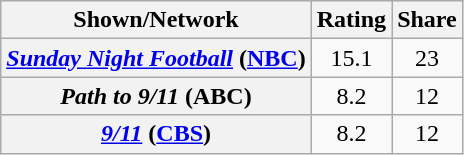<table class="wikitable" style="text-align:center">
<tr>
<th>Shown/Network</th>
<th>Rating</th>
<th>Share</th>
</tr>
<tr>
<th><em><a href='#'>Sunday Night Football</a></em> (<a href='#'>NBC</a>)</th>
<td>15.1</td>
<td>23</td>
</tr>
<tr>
<th><em>Path to 9/11</em> (ABC)</th>
<td>8.2</td>
<td>12</td>
</tr>
<tr>
<th><em><a href='#'>9/11</a></em> (<a href='#'>CBS</a>)</th>
<td>8.2</td>
<td>12</td>
</tr>
</table>
